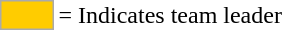<table>
<tr>
<td style="background:#fc0; border:1px solid #aaa; width:2em;"></td>
<td>= Indicates team leader</td>
</tr>
</table>
